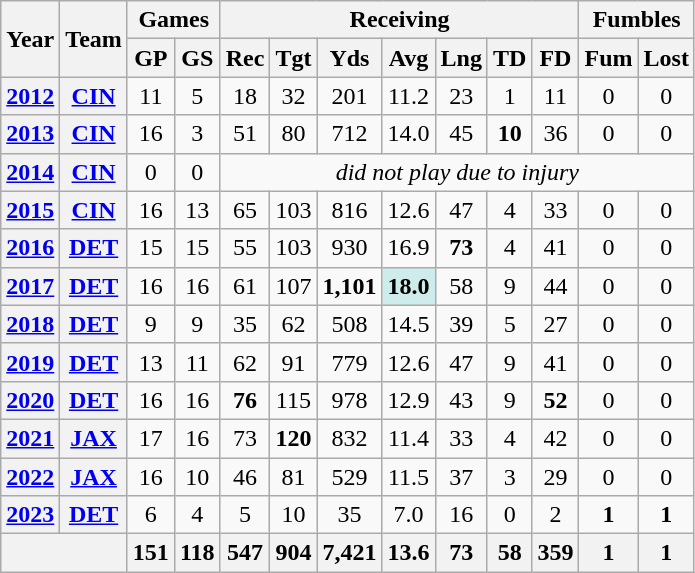<table class="wikitable" style="text-align:center;">
<tr>
<th rowspan="2">Year</th>
<th rowspan="2">Team</th>
<th colspan="2">Games</th>
<th colspan="7">Receiving</th>
<th colspan="2">Fumbles</th>
</tr>
<tr>
<th>GP</th>
<th>GS</th>
<th>Rec</th>
<th>Tgt</th>
<th>Yds</th>
<th>Avg</th>
<th>Lng</th>
<th>TD</th>
<th>FD</th>
<th>Fum</th>
<th>Lost</th>
</tr>
<tr>
<th><a href='#'>2012</a></th>
<th><a href='#'>CIN</a></th>
<td>11</td>
<td>5</td>
<td>18</td>
<td>32</td>
<td>201</td>
<td>11.2</td>
<td>23</td>
<td>1</td>
<td>11</td>
<td>0</td>
<td>0</td>
</tr>
<tr>
<th><a href='#'>2013</a></th>
<th><a href='#'>CIN</a></th>
<td>16</td>
<td>3</td>
<td>51</td>
<td>80</td>
<td>712</td>
<td>14.0</td>
<td>45</td>
<td><strong>10</strong></td>
<td>36</td>
<td>0</td>
<td>0</td>
</tr>
<tr>
<th><a href='#'>2014</a></th>
<th><a href='#'>CIN</a></th>
<td>0</td>
<td>0</td>
<td colspan="9"><em>did not play due to injury</em></td>
</tr>
<tr>
<th><a href='#'>2015</a></th>
<th><a href='#'>CIN</a></th>
<td>16</td>
<td>13</td>
<td>65</td>
<td>103</td>
<td>816</td>
<td>12.6</td>
<td>47</td>
<td>4</td>
<td>33</td>
<td>0</td>
<td>0</td>
</tr>
<tr>
<th><a href='#'>2016</a></th>
<th><a href='#'>DET</a></th>
<td>15</td>
<td>15</td>
<td>55</td>
<td>103</td>
<td>930</td>
<td>16.9</td>
<td><strong>73</strong></td>
<td>4</td>
<td>41</td>
<td>0</td>
<td>0</td>
</tr>
<tr>
<th><a href='#'>2017</a></th>
<th><a href='#'>DET</a></th>
<td>16</td>
<td>16</td>
<td>61</td>
<td>107</td>
<td><strong>1,101</strong></td>
<td style="background:#cfecec;"><strong>18.0</strong></td>
<td>58</td>
<td>9</td>
<td>44</td>
<td>0</td>
<td>0</td>
</tr>
<tr>
<th><a href='#'>2018</a></th>
<th><a href='#'>DET</a></th>
<td>9</td>
<td>9</td>
<td>35</td>
<td>62</td>
<td>508</td>
<td>14.5</td>
<td>39</td>
<td>5</td>
<td>27</td>
<td>0</td>
<td>0</td>
</tr>
<tr>
<th><a href='#'>2019</a></th>
<th><a href='#'>DET</a></th>
<td>13</td>
<td>11</td>
<td>62</td>
<td>91</td>
<td>779</td>
<td>12.6</td>
<td>47</td>
<td>9</td>
<td>41</td>
<td>0</td>
<td>0</td>
</tr>
<tr>
<th><a href='#'>2020</a></th>
<th><a href='#'>DET</a></th>
<td>16</td>
<td>16</td>
<td><strong>76</strong></td>
<td>115</td>
<td>978</td>
<td>12.9</td>
<td>43</td>
<td>9</td>
<td><strong>52</strong></td>
<td>0</td>
<td>0</td>
</tr>
<tr>
<th><a href='#'>2021</a></th>
<th><a href='#'>JAX</a></th>
<td>17</td>
<td>16</td>
<td>73</td>
<td><strong>120</strong></td>
<td>832</td>
<td>11.4</td>
<td>33</td>
<td>4</td>
<td>42</td>
<td>0</td>
<td>0</td>
</tr>
<tr>
<th><a href='#'>2022</a></th>
<th><a href='#'>JAX</a></th>
<td>16</td>
<td>10</td>
<td>46</td>
<td>81</td>
<td>529</td>
<td>11.5</td>
<td>37</td>
<td>3</td>
<td>29</td>
<td>0</td>
<td>0</td>
</tr>
<tr>
<th><a href='#'>2023</a></th>
<th><a href='#'>DET</a></th>
<td>6</td>
<td>4</td>
<td>5</td>
<td>10</td>
<td>35</td>
<td>7.0</td>
<td>16</td>
<td>0</td>
<td>2</td>
<td><strong>1</strong></td>
<td><strong>1</strong></td>
</tr>
<tr>
<th colspan="2"></th>
<th>151</th>
<th>118</th>
<th>547</th>
<th>904</th>
<th>7,421</th>
<th>13.6</th>
<th>73</th>
<th>58</th>
<th>359</th>
<th>1</th>
<th>1</th>
</tr>
</table>
